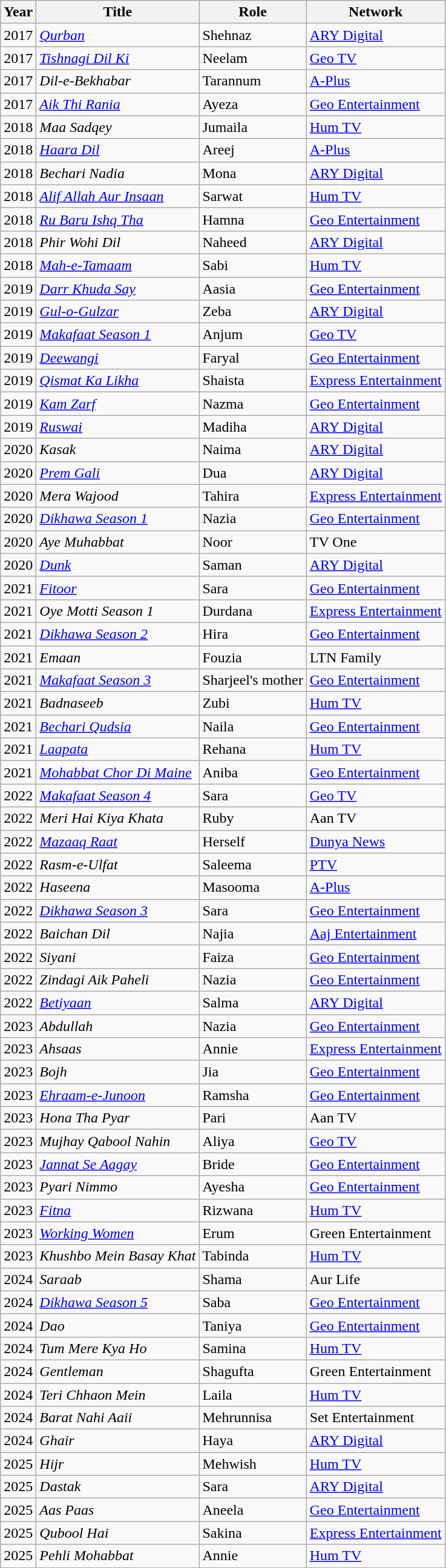<table class="wikitable sortable plainrowheaders">
<tr style="text-align:center;">
<th scope="col">Year</th>
<th scope="col">Title</th>
<th scope="col">Role</th>
<th scope="col">Network</th>
</tr>
<tr>
<td>2017</td>
<td><em><a href='#'>Qurban</a></em></td>
<td>Shehnaz</td>
<td><a href='#'>ARY Digital</a></td>
</tr>
<tr>
<td>2017</td>
<td><em><a href='#'>Tishnagi Dil Ki</a></em></td>
<td>Neelam</td>
<td><a href='#'>Geo TV</a></td>
</tr>
<tr>
<td>2017</td>
<td><em>Dil-e-Bekhabar</em></td>
<td>Tarannum</td>
<td><a href='#'>A-Plus</a></td>
</tr>
<tr>
<td>2017</td>
<td><em><a href='#'>Aik Thi Rania</a></em></td>
<td>Ayeza</td>
<td><a href='#'>Geo Entertainment</a></td>
</tr>
<tr>
<td>2018</td>
<td><em>Maa Sadqey</em></td>
<td>Jumaila</td>
<td><a href='#'>Hum TV</a></td>
</tr>
<tr>
<td>2018</td>
<td><em><a href='#'>Haara Dil</a></em></td>
<td>Areej</td>
<td><a href='#'>A-Plus</a></td>
</tr>
<tr>
<td>2018</td>
<td><em>Bechari Nadia</em></td>
<td>Mona</td>
<td><a href='#'>ARY Digital</a></td>
</tr>
<tr>
<td>2018</td>
<td><em><a href='#'>Alif Allah Aur Insaan</a></em></td>
<td>Sarwat</td>
<td><a href='#'>Hum TV</a></td>
</tr>
<tr>
<td>2018</td>
<td><em><a href='#'>Ru Baru Ishq Tha</a></em></td>
<td>Hamna</td>
<td><a href='#'>Geo Entertainment</a></td>
</tr>
<tr>
<td>2018</td>
<td><em>Phir Wohi Dil</em></td>
<td>Naheed</td>
<td><a href='#'>ARY Digital</a></td>
</tr>
<tr>
<td>2018</td>
<td><em><a href='#'>Mah-e-Tamaam</a></em></td>
<td>Sabi</td>
<td><a href='#'>Hum TV</a></td>
</tr>
<tr>
<td>2019</td>
<td><em><a href='#'>Darr Khuda Say</a></em></td>
<td>Aasia</td>
<td><a href='#'>Geo Entertainment</a></td>
</tr>
<tr>
<td>2019</td>
<td><em><a href='#'>Gul-o-Gulzar</a></em></td>
<td>Zeba</td>
<td><a href='#'>ARY Digital</a></td>
</tr>
<tr>
<td>2019</td>
<td><em><a href='#'>Makafaat Season 1</a></em></td>
<td>Anjum</td>
<td><a href='#'>Geo TV</a></td>
</tr>
<tr>
<td>2019</td>
<td><em><a href='#'>Deewangi</a></em></td>
<td>Faryal</td>
<td><a href='#'>Geo Entertainment</a></td>
</tr>
<tr>
<td>2019</td>
<td><em><a href='#'>Qismat Ka Likha</a></em></td>
<td>Shaista</td>
<td><a href='#'>Express Entertainment</a></td>
</tr>
<tr>
<td>2019</td>
<td><em><a href='#'>Kam Zarf</a></em></td>
<td>Nazma</td>
<td><a href='#'>Geo Entertainment</a></td>
</tr>
<tr>
<td>2019</td>
<td><em><a href='#'>Ruswai</a></em></td>
<td>Madiha</td>
<td><a href='#'>ARY Digital</a></td>
</tr>
<tr>
<td>2020</td>
<td><em>Kasak</em></td>
<td>Naima</td>
<td><a href='#'>ARY Digital</a></td>
</tr>
<tr>
<td>2020</td>
<td><em><a href='#'>Prem Gali</a></em></td>
<td>Dua</td>
<td><a href='#'>ARY Digital</a></td>
</tr>
<tr>
<td>2020</td>
<td><em>Mera Wajood</em></td>
<td>Tahira</td>
<td><a href='#'>Express Entertainment</a></td>
</tr>
<tr>
<td>2020</td>
<td><em><a href='#'>Dikhawa Season 1</a></em></td>
<td>Nazia</td>
<td><a href='#'>Geo Entertainment</a></td>
</tr>
<tr>
<td>2020</td>
<td><em>Aye Muhabbat</em></td>
<td>Noor</td>
<td>TV One</td>
</tr>
<tr>
<td>2020</td>
<td><em><a href='#'>Dunk</a></em></td>
<td>Saman</td>
<td><a href='#'>ARY Digital</a></td>
</tr>
<tr>
<td>2021</td>
<td><em><a href='#'>Fitoor</a></em></td>
<td>Sara</td>
<td><a href='#'>Geo Entertainment</a></td>
</tr>
<tr>
<td>2021</td>
<td><em>Oye Motti Season 1</em></td>
<td>Durdana</td>
<td><a href='#'>Express Entertainment</a></td>
</tr>
<tr>
<td>2021</td>
<td><em><a href='#'>Dikhawa Season 2</a></em></td>
<td>Hira</td>
<td><a href='#'>Geo Entertainment</a></td>
</tr>
<tr>
<td>2021</td>
<td><em>Emaan</em></td>
<td>Fouzia</td>
<td>LTN Family</td>
</tr>
<tr>
<td>2021</td>
<td><em><a href='#'>Makafaat Season 3</a></em></td>
<td>Sharjeel's mother</td>
<td><a href='#'>Geo Entertainment</a></td>
</tr>
<tr>
<td>2021</td>
<td><em>Badnaseeb</em></td>
<td>Zubi</td>
<td><a href='#'>Hum TV</a></td>
</tr>
<tr>
<td>2021</td>
<td><em><a href='#'>Bechari Qudsia</a></em></td>
<td>Naila</td>
<td><a href='#'>Geo Entertainment</a></td>
</tr>
<tr>
<td>2021</td>
<td><em><a href='#'>Laapata</a></em></td>
<td>Rehana</td>
<td><a href='#'>Hum TV</a></td>
</tr>
<tr>
<td>2021</td>
<td><em><a href='#'>Mohabbat Chor Di Maine</a></em></td>
<td>Aniba</td>
<td><a href='#'>Geo Entertainment</a></td>
</tr>
<tr>
<td>2022</td>
<td><em><a href='#'>Makafaat Season 4</a></em></td>
<td>Sara</td>
<td><a href='#'>Geo TV</a></td>
</tr>
<tr>
<td>2022</td>
<td><em>Meri Hai Kiya Khata</em></td>
<td>Ruby</td>
<td>Aan TV</td>
</tr>
<tr>
<td>2022</td>
<td><em><a href='#'>Mazaaq Raat</a></em></td>
<td>Herself</td>
<td><a href='#'>Dunya News</a></td>
</tr>
<tr>
<td>2022</td>
<td><em>Rasm-e-Ulfat</em></td>
<td>Saleema</td>
<td><a href='#'>PTV</a></td>
</tr>
<tr>
<td>2022</td>
<td><em>Haseena</em></td>
<td>Masooma</td>
<td><a href='#'>A-Plus</a></td>
</tr>
<tr>
<td>2022</td>
<td><em><a href='#'>Dikhawa Season 3</a></em></td>
<td>Sara</td>
<td><a href='#'>Geo Entertainment</a></td>
</tr>
<tr>
<td>2022</td>
<td><em>Baichan Dil</em></td>
<td>Najia</td>
<td><a href='#'>Aaj Entertainment</a></td>
</tr>
<tr>
<td>2022</td>
<td><em>Siyani</em></td>
<td>Faiza</td>
<td><a href='#'>Geo Entertainment</a></td>
</tr>
<tr>
<td>2022</td>
<td><em>Zindagi Aik Paheli</em></td>
<td>Nazia</td>
<td><a href='#'>Geo Entertainment</a></td>
</tr>
<tr>
<td>2022</td>
<td><em><a href='#'>Betiyaan</a></em></td>
<td>Salma</td>
<td><a href='#'>ARY Digital</a></td>
</tr>
<tr>
<td>2023</td>
<td><em>Abdullah</em></td>
<td>Nazia</td>
<td><a href='#'>Geo Entertainment</a></td>
</tr>
<tr>
<td>2023</td>
<td><em>Ahsaas</em></td>
<td>Annie</td>
<td><a href='#'>Express Entertainment</a></td>
</tr>
<tr>
<td>2023</td>
<td><em>Bojh</em></td>
<td>Jia</td>
<td><a href='#'>Geo Entertainment</a></td>
</tr>
<tr>
<td>2023</td>
<td><em><a href='#'>Ehraam-e-Junoon</a></em></td>
<td>Ramsha</td>
<td><a href='#'>Geo Entertainment</a></td>
</tr>
<tr>
<td>2023</td>
<td><em>Hona Tha Pyar</em></td>
<td>Pari</td>
<td>Aan TV</td>
</tr>
<tr>
<td>2023</td>
<td><em>Mujhay Qabool Nahin</em></td>
<td>Aliya</td>
<td><a href='#'>Geo TV</a></td>
</tr>
<tr>
<td>2023</td>
<td><em><a href='#'>Jannat Se Aagay</a></em></td>
<td>Bride</td>
<td><a href='#'>Geo Entertainment</a></td>
</tr>
<tr>
<td>2023</td>
<td><em>Pyari Nimmo</em></td>
<td>Ayesha</td>
<td><a href='#'>Geo Entertainment</a></td>
</tr>
<tr>
<td>2023</td>
<td><em><a href='#'>Fitna</a></em></td>
<td>Rizwana</td>
<td><a href='#'>Hum TV</a></td>
</tr>
<tr>
<td>2023</td>
<td><em><a href='#'>Working Women</a></em></td>
<td>Erum</td>
<td>Green Entertainment</td>
</tr>
<tr>
<td>2023</td>
<td><em>Khushbo Mein Basay Khat</em></td>
<td>Tabinda</td>
<td><a href='#'>Hum TV</a></td>
</tr>
<tr>
<td>2024</td>
<td><em>Saraab</em></td>
<td>Shama</td>
<td>Aur Life</td>
</tr>
<tr>
<td>2024</td>
<td><em><a href='#'>Dikhawa Season 5</a></em></td>
<td>Saba</td>
<td><a href='#'>Geo Entertainment</a></td>
</tr>
<tr>
<td>2024</td>
<td><em>Dao</em></td>
<td>Taniya</td>
<td><a href='#'>Geo Entertainment</a></td>
</tr>
<tr>
<td>2024</td>
<td><em>Tum Mere Kya Ho</em></td>
<td>Samina</td>
<td><a href='#'>Hum TV</a></td>
</tr>
<tr>
<td>2024</td>
<td><em>Gentleman</em></td>
<td>Shagufta</td>
<td>Green Entertainment</td>
</tr>
<tr>
<td>2024</td>
<td><em>Teri Chhaon Mein</em></td>
<td>Laila</td>
<td><a href='#'>Hum TV</a></td>
</tr>
<tr>
<td>2024</td>
<td><em>Barat Nahi Aaii</em></td>
<td>Mehrunnisa</td>
<td>Set Entertainment</td>
</tr>
<tr>
<td>2024</td>
<td><em>Ghair</em></td>
<td>Haya</td>
<td><a href='#'>ARY Digital</a></td>
</tr>
<tr>
<td>2025</td>
<td><em>Hijr</em></td>
<td>Mehwish</td>
<td><a href='#'>Hum TV</a></td>
</tr>
<tr>
<td>2025</td>
<td><em>Dastak</em></td>
<td>Sara</td>
<td><a href='#'>ARY Digital</a></td>
</tr>
<tr>
<td>2025</td>
<td><em>Aas Paas</em></td>
<td>Aneela</td>
<td><a href='#'>Geo Entertainment</a></td>
</tr>
<tr>
<td>2025</td>
<td><em>Qubool Hai</em></td>
<td>Sakina</td>
<td><a href='#'>Express Entertainment</a></td>
</tr>
<tr>
<td>2025</td>
<td><em>Pehli Mohabbat</em></td>
<td>Annie</td>
<td><a href='#'>Hum TV</a></td>
</tr>
</table>
